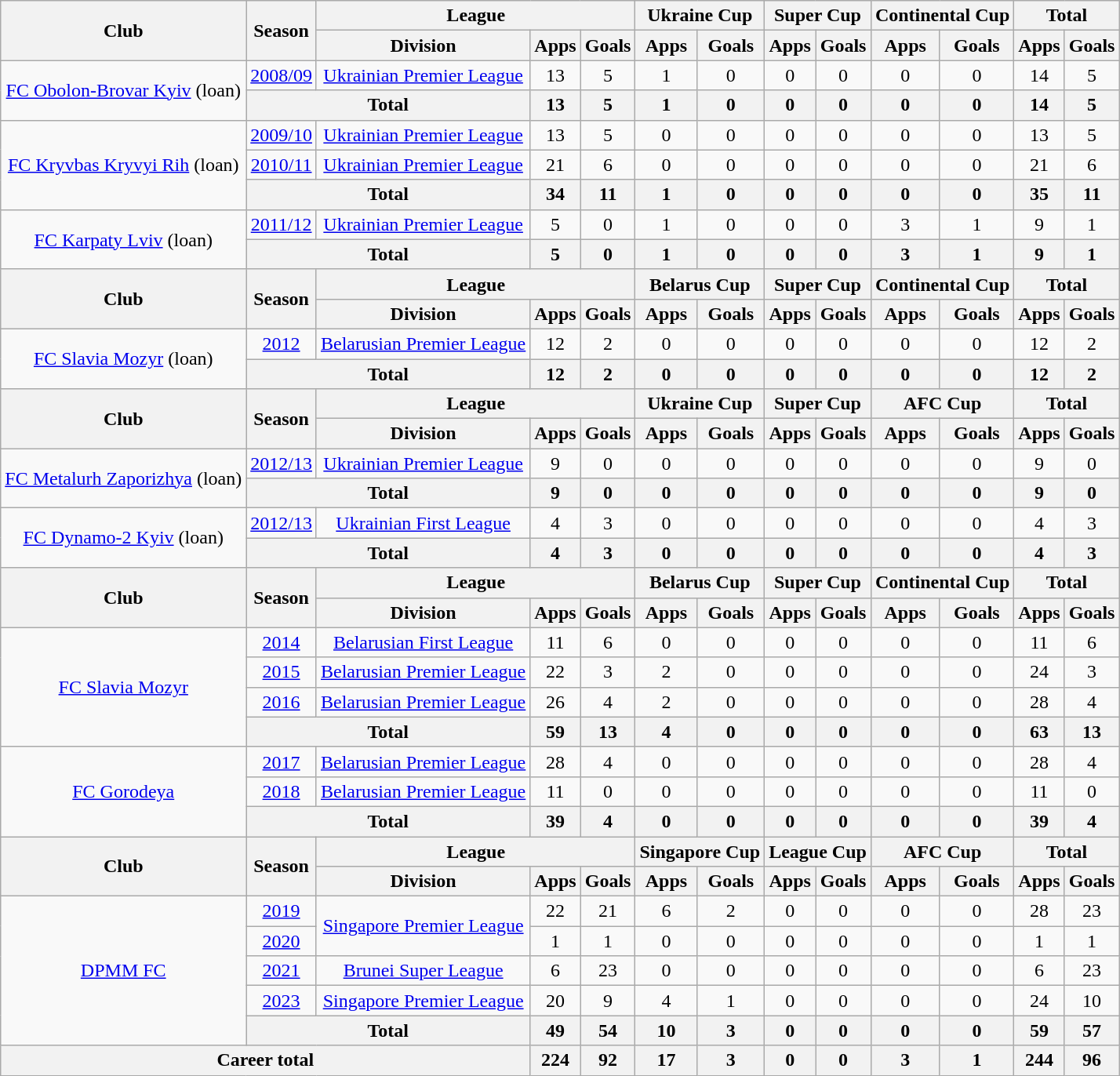<table class="wikitable" style="text-align: center">
<tr>
<th rowspan="2">Club</th>
<th rowspan="2">Season</th>
<th colspan="3">League</th>
<th colspan="2">Ukraine Cup</th>
<th colspan="2">Super Cup</th>
<th colspan="2">Continental Cup</th>
<th colspan="2">Total</th>
</tr>
<tr>
<th>Division</th>
<th>Apps</th>
<th>Goals</th>
<th>Apps</th>
<th>Goals</th>
<th>Apps</th>
<th>Goals</th>
<th>Apps</th>
<th>Goals</th>
<th>Apps</th>
<th>Goals</th>
</tr>
<tr>
<td rowspan="2"><a href='#'>FC Obolon-Brovar Kyiv</a> (loan)</td>
<td><a href='#'>2008/09</a></td>
<td><a href='#'>Ukrainian Premier League</a></td>
<td>13</td>
<td>5</td>
<td>1</td>
<td>0</td>
<td>0</td>
<td>0</td>
<td>0</td>
<td>0</td>
<td>14</td>
<td>5</td>
</tr>
<tr>
<th colspan=2>Total</th>
<th>13</th>
<th>5</th>
<th>1</th>
<th>0</th>
<th>0</th>
<th>0</th>
<th>0</th>
<th>0</th>
<th>14</th>
<th>5</th>
</tr>
<tr>
<td rowspan="3"><a href='#'>FC Kryvbas Kryvyi Rih</a> (loan)</td>
<td><a href='#'>2009/10</a></td>
<td><a href='#'>Ukrainian Premier League</a></td>
<td>13</td>
<td>5</td>
<td>0</td>
<td>0</td>
<td>0</td>
<td>0</td>
<td>0</td>
<td>0</td>
<td>13</td>
<td>5</td>
</tr>
<tr>
<td><a href='#'>2010/11</a></td>
<td><a href='#'>Ukrainian Premier League</a></td>
<td>21</td>
<td>6</td>
<td>0</td>
<td>0</td>
<td>0</td>
<td>0</td>
<td>0</td>
<td>0</td>
<td>21</td>
<td>6</td>
</tr>
<tr>
<th colspan=2>Total</th>
<th>34</th>
<th>11</th>
<th>1</th>
<th>0</th>
<th>0</th>
<th>0</th>
<th>0</th>
<th>0</th>
<th>35</th>
<th>11</th>
</tr>
<tr>
<td rowspan="2"><a href='#'>FC Karpaty Lviv</a> (loan)</td>
<td><a href='#'>2011/12</a></td>
<td><a href='#'>Ukrainian Premier League</a></td>
<td>5</td>
<td>0</td>
<td>1</td>
<td>0</td>
<td>0</td>
<td>0</td>
<td>3</td>
<td>1</td>
<td>9</td>
<td>1</td>
</tr>
<tr>
<th colspan=2>Total</th>
<th>5</th>
<th>0</th>
<th>1</th>
<th>0</th>
<th>0</th>
<th>0</th>
<th>3</th>
<th>1</th>
<th>9</th>
<th>1</th>
</tr>
<tr>
<th rowspan="2">Club</th>
<th rowspan="2">Season</th>
<th colspan="3">League</th>
<th colspan="2">Belarus Cup</th>
<th colspan="2">Super Cup</th>
<th colspan="2">Continental Cup</th>
<th colspan="2">Total</th>
</tr>
<tr>
<th>Division</th>
<th>Apps</th>
<th>Goals</th>
<th>Apps</th>
<th>Goals</th>
<th>Apps</th>
<th>Goals</th>
<th>Apps</th>
<th>Goals</th>
<th>Apps</th>
<th>Goals</th>
</tr>
<tr>
<td rowspan="2"><a href='#'>FC Slavia Mozyr</a> (loan)</td>
<td><a href='#'>2012</a></td>
<td><a href='#'>Belarusian Premier League</a></td>
<td>12</td>
<td>2</td>
<td>0</td>
<td>0</td>
<td>0</td>
<td>0</td>
<td>0</td>
<td>0</td>
<td>12</td>
<td>2</td>
</tr>
<tr>
<th colspan=2>Total</th>
<th>12</th>
<th>2</th>
<th>0</th>
<th>0</th>
<th>0</th>
<th>0</th>
<th>0</th>
<th>0</th>
<th>12</th>
<th>2</th>
</tr>
<tr>
<th rowspan="2">Club</th>
<th rowspan="2">Season</th>
<th colspan="3">League</th>
<th colspan="2">Ukraine Cup</th>
<th colspan="2">Super Cup</th>
<th colspan="2">AFC Cup</th>
<th colspan="2">Total</th>
</tr>
<tr>
<th>Division</th>
<th>Apps</th>
<th>Goals</th>
<th>Apps</th>
<th>Goals</th>
<th>Apps</th>
<th>Goals</th>
<th>Apps</th>
<th>Goals</th>
<th>Apps</th>
<th>Goals</th>
</tr>
<tr>
<td rowspan="2"><a href='#'>FC Metalurh Zaporizhya</a> (loan)</td>
<td><a href='#'>2012/13</a></td>
<td><a href='#'>Ukrainian Premier League</a></td>
<td>9</td>
<td>0</td>
<td>0</td>
<td>0</td>
<td>0</td>
<td>0</td>
<td>0</td>
<td>0</td>
<td>9</td>
<td>0</td>
</tr>
<tr>
<th colspan=2>Total</th>
<th>9</th>
<th>0</th>
<th>0</th>
<th>0</th>
<th>0</th>
<th>0</th>
<th>0</th>
<th>0</th>
<th>9</th>
<th>0</th>
</tr>
<tr>
<td rowspan="2"><a href='#'>FC Dynamo-2 Kyiv</a> (loan)</td>
<td><a href='#'>2012/13</a></td>
<td><a href='#'>Ukrainian First League</a></td>
<td>4</td>
<td>3</td>
<td>0</td>
<td>0</td>
<td>0</td>
<td>0</td>
<td>0</td>
<td>0</td>
<td>4</td>
<td>3</td>
</tr>
<tr>
<th colspan=2>Total</th>
<th>4</th>
<th>3</th>
<th>0</th>
<th>0</th>
<th>0</th>
<th>0</th>
<th>0</th>
<th>0</th>
<th>4</th>
<th>3</th>
</tr>
<tr>
<th rowspan="2">Club</th>
<th rowspan="2">Season</th>
<th colspan="3">League</th>
<th colspan="2">Belarus Cup</th>
<th colspan="2">Super Cup</th>
<th colspan="2">Continental Cup</th>
<th colspan="2">Total</th>
</tr>
<tr>
<th>Division</th>
<th>Apps</th>
<th>Goals</th>
<th>Apps</th>
<th>Goals</th>
<th>Apps</th>
<th>Goals</th>
<th>Apps</th>
<th>Goals</th>
<th>Apps</th>
<th>Goals</th>
</tr>
<tr>
<td rowspan="4"><a href='#'>FC Slavia Mozyr</a></td>
<td><a href='#'>2014</a></td>
<td><a href='#'>Belarusian First League</a></td>
<td>11</td>
<td>6</td>
<td>0</td>
<td>0</td>
<td>0</td>
<td>0</td>
<td>0</td>
<td>0</td>
<td>11</td>
<td>6</td>
</tr>
<tr>
<td><a href='#'>2015</a></td>
<td><a href='#'>Belarusian Premier League</a></td>
<td>22</td>
<td>3</td>
<td>2</td>
<td>0</td>
<td>0</td>
<td>0</td>
<td>0</td>
<td>0</td>
<td>24</td>
<td>3</td>
</tr>
<tr>
<td><a href='#'>2016</a></td>
<td><a href='#'>Belarusian Premier League</a></td>
<td>26</td>
<td>4</td>
<td>2</td>
<td>0</td>
<td>0</td>
<td>0</td>
<td>0</td>
<td>0</td>
<td>28</td>
<td>4</td>
</tr>
<tr>
<th colspan=2>Total</th>
<th>59</th>
<th>13</th>
<th>4</th>
<th>0</th>
<th>0</th>
<th>0</th>
<th>0</th>
<th>0</th>
<th>63</th>
<th>13</th>
</tr>
<tr>
<td rowspan="3"><a href='#'>FC Gorodeya</a></td>
<td><a href='#'>2017</a></td>
<td><a href='#'>Belarusian Premier League</a></td>
<td>28</td>
<td>4</td>
<td>0</td>
<td>0</td>
<td>0</td>
<td>0</td>
<td>0</td>
<td>0</td>
<td>28</td>
<td>4</td>
</tr>
<tr>
<td><a href='#'>2018</a></td>
<td><a href='#'>Belarusian Premier League</a></td>
<td>11</td>
<td>0</td>
<td>0</td>
<td>0</td>
<td>0</td>
<td>0</td>
<td>0</td>
<td>0</td>
<td>11</td>
<td>0</td>
</tr>
<tr>
<th colspan=2>Total</th>
<th>39</th>
<th>4</th>
<th>0</th>
<th>0</th>
<th>0</th>
<th>0</th>
<th>0</th>
<th>0</th>
<th>39</th>
<th>4</th>
</tr>
<tr>
<th rowspan="2">Club</th>
<th rowspan="2">Season</th>
<th colspan="3">League</th>
<th colspan="2">Singapore Cup</th>
<th colspan="2">League Cup</th>
<th colspan="2">AFC Cup</th>
<th colspan="2">Total</th>
</tr>
<tr>
<th>Division</th>
<th>Apps</th>
<th>Goals</th>
<th>Apps</th>
<th>Goals</th>
<th>Apps</th>
<th>Goals</th>
<th>Apps</th>
<th>Goals</th>
<th>Apps</th>
<th>Goals</th>
</tr>
<tr>
<td rowspan="5"><a href='#'>DPMM FC</a></td>
<td><a href='#'>2019</a></td>
<td rowspan="2"><a href='#'>Singapore Premier League</a></td>
<td>22</td>
<td>21</td>
<td>6</td>
<td>2</td>
<td>0</td>
<td>0</td>
<td>0</td>
<td>0</td>
<td>28</td>
<td>23</td>
</tr>
<tr>
<td><a href='#'>2020</a></td>
<td>1</td>
<td>1</td>
<td>0</td>
<td>0</td>
<td>0</td>
<td>0</td>
<td>0</td>
<td>0</td>
<td>1</td>
<td>1</td>
</tr>
<tr>
<td><a href='#'>2021</a></td>
<td><a href='#'>Brunei Super League</a></td>
<td>6</td>
<td>23</td>
<td>0</td>
<td>0</td>
<td>0</td>
<td>0</td>
<td>0</td>
<td>0</td>
<td>6</td>
<td>23</td>
</tr>
<tr>
<td><a href='#'>2023</a></td>
<td><a href='#'>Singapore Premier League</a></td>
<td>20</td>
<td>9</td>
<td>4</td>
<td>1</td>
<td>0</td>
<td>0</td>
<td>0</td>
<td>0</td>
<td>24</td>
<td>10</td>
</tr>
<tr>
<th colspan=2>Total</th>
<th>49</th>
<th>54</th>
<th>10</th>
<th>3</th>
<th>0</th>
<th>0</th>
<th>0</th>
<th>0</th>
<th>59</th>
<th>57</th>
</tr>
<tr>
<th colspan=3>Career total</th>
<th>224</th>
<th>92</th>
<th>17</th>
<th>3</th>
<th>0</th>
<th>0</th>
<th>3</th>
<th>1</th>
<th>244</th>
<th>96</th>
</tr>
</table>
